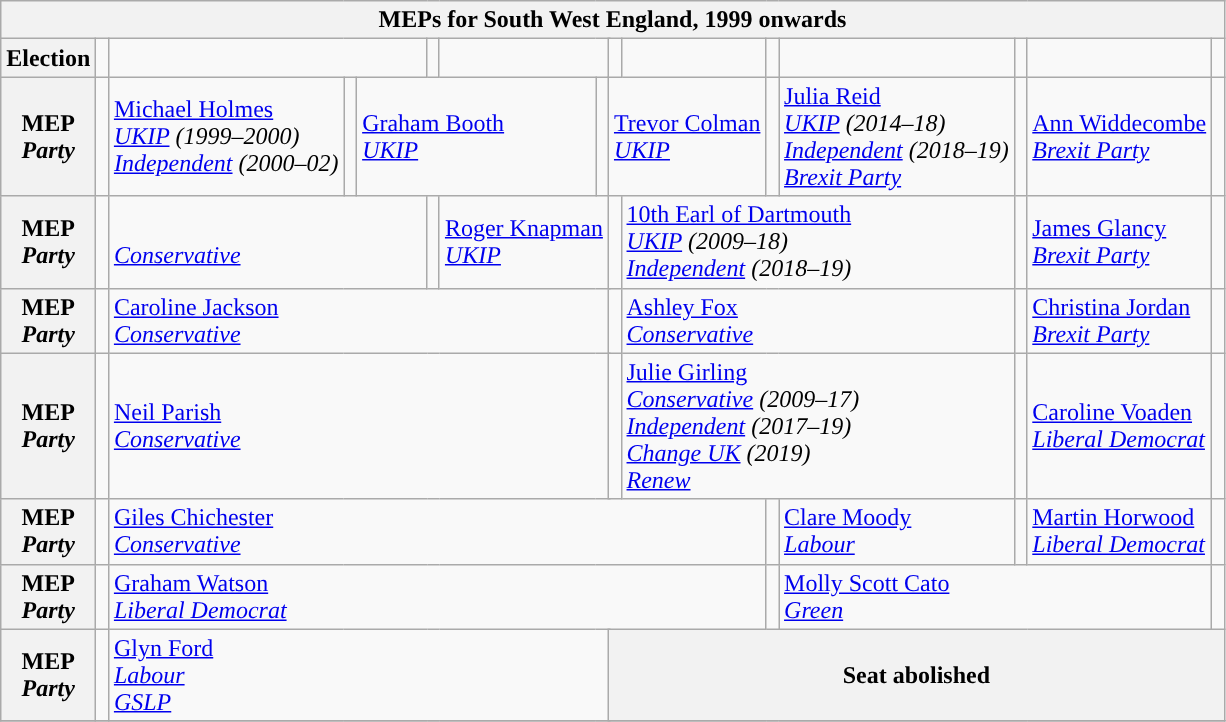<table class="wikitable">
<tr>
<th colspan = 16>MEPs for South West England, 1999 onwards</th>
</tr>
<tr>
<th>Election</th>
<td width="1px"></td>
<td colspan="3"></td>
<td width="1px"></td>
<td colspan="3"></td>
<td width="1px"></td>
<td></td>
<td width="1px"></td>
<td></td>
<td width="1px"></td>
<td></td>
<td width="1px"></td>
</tr>
<tr>
<th>MEP<br><em>Party</em></th>
<td width=1px style="background-color: "></td>
<td><a href='#'>Michael Holmes</a><br><em><a href='#'>UKIP</a> (1999–2000)</em><br><em><a href='#'>Independent</a> (2000–02)</em></td>
<td width=1px style="background-color: "></td>
<td colspan="3"><a href='#'>Graham Booth</a><br><em><a href='#'>UKIP</a></em></td>
<td width=1px style="background-color: "></td>
<td colspan="3"><a href='#'>Trevor Colman</a><br><em><a href='#'>UKIP</a></em></td>
<td width=1px style="background-color: "></td>
<td colspan = 1><a href='#'>Julia Reid</a><br><em><a href='#'>UKIP</a> (2014–18)</em> <br> <em><a href='#'>Independent</a> (2018–19)</em><br> <em><a href='#'>Brexit Party</a></em></td>
<td width=1px style="background-color: "></td>
<td><a href='#'>Ann Widdecombe</a><br> <em><a href='#'>Brexit Party</a></em></td>
<td width=1px style="background-color: "></td>
</tr>
<tr>
<th>MEP<br><em>Party</em></th>
<td width=1px style="background-color: "></td>
<td colspan="3"><br><em><a href='#'>Conservative</a></em></td>
<td width=1px style="background-color: "></td>
<td colspan = 3><a href='#'>Roger Knapman</a><br><em><a href='#'>UKIP</a></em></td>
<td width=1px style="background-color: "></td>
<td colspan = 3><a href='#'>10th Earl of Dartmouth</a><br><em><a href='#'>UKIP</a> (2009–18)</em> <br> <em><a href='#'>Independent</a> (2018–19)</em></td>
<td width=1px style="background-color: "></td>
<td><a href='#'>James Glancy</a><br> <em><a href='#'>Brexit Party</a></em></td>
<td width=1px style="background-color: "></td>
</tr>
<tr>
<th>MEP<br><em>Party</em></th>
<td width=1px style="background-color: "></td>
<td colspan = 7><a href='#'>Caroline Jackson</a><br><em><a href='#'>Conservative</a></em></td>
<td width=1px style="background-color: "></td>
<td colspan = 3><a href='#'>Ashley Fox</a><br><em><a href='#'>Conservative</a></em></td>
<td width=1px style="background-color: "></td>
<td><a href='#'>Christina Jordan</a><br> <em><a href='#'>Brexit Party</a></em></td>
<td width=1px style="background-color: "></td>
</tr>
<tr>
<th>MEP<br><em>Party</em></th>
<td width=1px style="background-color: "></td>
<td colspan = 7><a href='#'>Neil Parish</a><br><em><a href='#'>Conservative</a></em></td>
<td width=1px style="background-color: "></td>
<td colspan = 3><a href='#'>Julie Girling</a><br><em><a href='#'>Conservative</a> (2009–17)</em> <br> <em><a href='#'>Independent</a> (2017–19)</em><br> <em><a href='#'>Change UK</a> (2019)</em> <br> <em><a href='#'>Renew</a></em></td>
<td width=1px style="background-color: "></td>
<td><a href='#'>Caroline Voaden</a><br><em><a href='#'>Liberal Democrat</a></em></td>
<td width=1px style="background-color: "></td>
</tr>
<tr>
<th>MEP<br><em>Party</em></th>
<td width=1px style="background-color: "></td>
<td colspan = 9><a href='#'>Giles Chichester</a><br><em><a href='#'>Conservative</a></em></td>
<td width=1px style="background-color: "></td>
<td colspan = 1><a href='#'>Clare Moody</a><br><em><a href='#'>Labour</a></em></td>
<td width=1px style="background-color: "></td>
<td><a href='#'>Martin Horwood</a><br><em><a href='#'>Liberal Democrat</a></em></td>
<td width=1px style="background-color: "></td>
</tr>
<tr>
<th>MEP<br><em>Party</em></th>
<td width=1px style="background-color: "></td>
<td colspan = 9><a href='#'>Graham Watson</a><br><em><a href='#'>Liberal Democrat</a></em></td>
<td width=1px style="background-color: "></td>
<td colspan = 3><a href='#'>Molly Scott Cato</a><br><em><a href='#'>Green</a></em></td>
<td width=1px style="background-color: "></td>
</tr>
<tr>
<th>MEP<br><em>Party</em></th>
<td width=1px style="background-color: "></td>
<td colspan = 7><a href='#'>Glyn Ford</a><br><em><a href='#'>Labour</a></em><br><em><a href='#'>GSLP</a></em></td>
<th colspan = 7>Seat abolished</th>
</tr>
<tr>
</tr>
</table>
